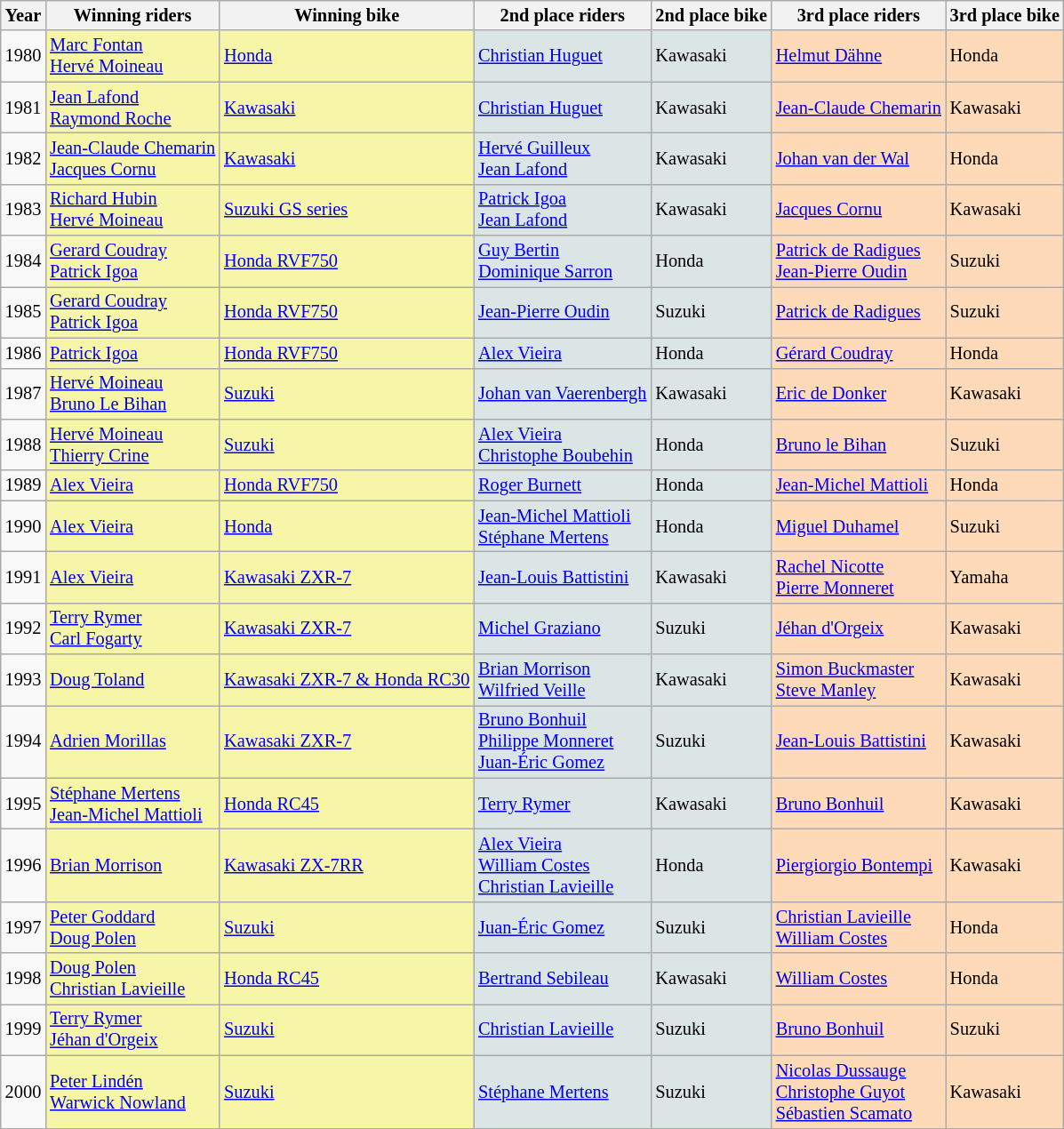<table class="wikitable" style="font-size:85%;">
<tr>
<th>Year</th>
<th>Winning riders</th>
<th>Winning bike</th>
<th>2nd place riders</th>
<th>2nd place bike</th>
<th>3rd place riders</th>
<th>3rd place bike</th>
</tr>
<tr>
<td>1980</td>
<td style="background-color: #F7F6A8;"> <a href='#'>Marc Fontan</a><br> <a href='#'>Hervé Moineau</a></td>
<td style="background-color: #F7F6A8;"><a href='#'>Honda</a></td>
<td style="background-color: #DCE5E5;"> <a href='#'>Christian Huguet</a></td>
<td style="background-color: #DCE5E5;">Kawasaki</td>
<td style="background-color: #FFDAB9;"> <a href='#'>Helmut Dähne</a></td>
<td style="background-color: #FFDAB9;">Honda</td>
</tr>
<tr>
<td>1981</td>
<td style="background-color: #F7F6A8;"> <a href='#'>Jean Lafond</a><br> <a href='#'>Raymond Roche</a></td>
<td style="background-color: #F7F6A8;"><a href='#'>Kawasaki</a></td>
<td style="background-color: #DCE5E5;"> <a href='#'>Christian Huguet</a></td>
<td style="background-color: #DCE5E5;">Kawasaki</td>
<td style="background-color: #FFDAB9;"> <a href='#'>Jean-Claude Chemarin</a></td>
<td style="background-color: #FFDAB9;">Kawasaki</td>
</tr>
<tr>
<td>1982</td>
<td style="background-color: #F7F6A8;"> <a href='#'>Jean-Claude Chemarin</a><br> <a href='#'>Jacques Cornu</a></td>
<td style="background-color: #F7F6A8;"><a href='#'>Kawasaki</a></td>
<td style="background-color: #DCE5E5;"> <a href='#'>Hervé Guilleux</a><br> <a href='#'>Jean Lafond</a></td>
<td style="background-color: #DCE5E5;">Kawasaki</td>
<td style="background-color: #FFDAB9;"> <a href='#'>Johan van der Wal</a></td>
<td style="background-color: #FFDAB9;">Honda</td>
</tr>
<tr>
<td>1983</td>
<td style="background-color: #F7F6A8;"> <a href='#'>Richard Hubin</a><br> <a href='#'>Hervé Moineau</a></td>
<td style="background-color: #F7F6A8;"><a href='#'>Suzuki GS series</a></td>
<td style="background-color: #DCE5E5;"> <a href='#'>Patrick Igoa</a><br> <a href='#'>Jean Lafond</a></td>
<td style="background-color: #DCE5E5;">Kawasaki</td>
<td style="background-color: #FFDAB9;"> <a href='#'>Jacques Cornu</a></td>
<td style="background-color: #FFDAB9;">Kawasaki</td>
</tr>
<tr>
<td>1984</td>
<td style="background-color: #F7F6A8;"> <a href='#'>Gerard Coudray</a><br> <a href='#'>Patrick Igoa</a></td>
<td style="background-color: #F7F6A8;"><a href='#'>Honda RVF750</a></td>
<td style="background-color: #DCE5E5;"> <a href='#'>Guy Bertin</a><br> <a href='#'>Dominique Sarron</a></td>
<td style="background-color: #DCE5E5;">Honda</td>
<td style="background-color: #FFDAB9;"> <a href='#'>Patrick de Radigues</a><br> <a href='#'>Jean-Pierre Oudin</a></td>
<td style="background-color: #FFDAB9;">Suzuki</td>
</tr>
<tr>
<td>1985</td>
<td style="background-color: #F7F6A8;"> <a href='#'>Gerard Coudray</a><br> <a href='#'>Patrick Igoa</a></td>
<td style="background-color: #F7F6A8;"><a href='#'>Honda RVF750</a></td>
<td style="background-color: #DCE5E5;"> <a href='#'>Jean-Pierre Oudin</a></td>
<td style="background-color: #DCE5E5;">Suzuki</td>
<td style="background-color: #FFDAB9;"> <a href='#'>Patrick de Radigues</a></td>
<td style="background-color: #FFDAB9;">Suzuki</td>
</tr>
<tr>
<td>1986</td>
<td style="background-color: #F7F6A8;"> <a href='#'>Patrick Igoa</a></td>
<td style="background-color: #F7F6A8;"><a href='#'>Honda RVF750</a></td>
<td style="background-color: #DCE5E5;"> <a href='#'>Alex Vieira</a></td>
<td style="background-color: #DCE5E5;">Honda</td>
<td style="background-color: #FFDAB9;"> <a href='#'>Gérard Coudray</a></td>
<td style="background-color: #FFDAB9;">Honda</td>
</tr>
<tr>
<td>1987</td>
<td style="background-color: #F7F6A8;"> <a href='#'>Hervé Moineau</a><br> <a href='#'>Bruno Le Bihan</a></td>
<td style="background-color: #F7F6A8;"><a href='#'>Suzuki</a></td>
<td style="background-color: #DCE5E5;"> <a href='#'>Johan van Vaerenbergh</a></td>
<td style="background-color: #DCE5E5;">Kawasaki</td>
<td style="background-color: #FFDAB9;"> <a href='#'>Eric de Donker</a></td>
<td style="background-color: #FFDAB9;">Kawasaki</td>
</tr>
<tr>
<td>1988</td>
<td style="background-color: #F7F6A8;"> <a href='#'>Hervé Moineau</a><br> <a href='#'>Thierry Crine</a></td>
<td style="background-color: #F7F6A8;"><a href='#'>Suzuki</a></td>
<td style="background-color: #DCE5E5;"> <a href='#'>Alex Vieira</a><br> <a href='#'>Christophe Boubehin</a></td>
<td style="background-color: #DCE5E5;">Honda</td>
<td style="background-color: #FFDAB9;"> <a href='#'>Bruno le Bihan</a></td>
<td style="background-color: #FFDAB9;">Suzuki</td>
</tr>
<tr>
<td>1989</td>
<td style="background-color: #F7F6A8;"> <a href='#'>Alex Vieira</a></td>
<td style="background-color: #F7F6A8;"><a href='#'>Honda RVF750</a></td>
<td style="background-color: #DCE5E5;"> <a href='#'>Roger Burnett</a></td>
<td style="background-color: #DCE5E5;">Honda</td>
<td style="background-color: #FFDAB9;"> <a href='#'>Jean-Michel Mattioli</a></td>
<td style="background-color: #FFDAB9;">Honda</td>
</tr>
<tr>
<td>1990</td>
<td style="background-color: #F7F6A8;"> <a href='#'>Alex Vieira</a></td>
<td style="background-color: #F7F6A8;"><a href='#'>Honda</a></td>
<td style="background-color: #DCE5E5;"> <a href='#'>Jean-Michel Mattioli</a><br> <a href='#'>Stéphane Mertens</a></td>
<td style="background-color: #DCE5E5;">Honda</td>
<td style="background-color: #FFDAB9;"> <a href='#'>Miguel Duhamel</a></td>
<td style="background-color: #FFDAB9;">Suzuki</td>
</tr>
<tr>
<td>1991</td>
<td style="background-color: #F7F6A8;"> <a href='#'>Alex Vieira</a></td>
<td style="background-color: #F7F6A8;"><a href='#'>Kawasaki ZXR-7</a></td>
<td style="background-color: #DCE5E5;"> <a href='#'>Jean-Louis Battistini</a></td>
<td style="background-color: #DCE5E5;">Kawasaki</td>
<td style="background-color: #FFDAB9;"> <a href='#'>Rachel Nicotte</a><br> <a href='#'>Pierre Monneret</a></td>
<td style="background-color: #FFDAB9;">Yamaha</td>
</tr>
<tr>
<td>1992</td>
<td style="background-color: #F7F6A8;"> <a href='#'>Terry Rymer</a><br> <a href='#'>Carl Fogarty</a></td>
<td style="background-color: #F7F6A8;"><a href='#'>Kawasaki ZXR-7</a></td>
<td style="background-color: #DCE5E5;"> <a href='#'>Michel Graziano</a></td>
<td style="background-color: #DCE5E5;">Suzuki</td>
<td style="background-color: #FFDAB9;"> <a href='#'>Jéhan d'Orgeix</a></td>
<td style="background-color: #FFDAB9;">Kawasaki</td>
</tr>
<tr>
<td>1993</td>
<td style="background-color: #F7F6A8;"> <a href='#'>Doug Toland</a></td>
<td style="background-color: #F7F6A8;"><a href='#'>Kawasaki ZXR-7 & Honda RC30</a></td>
<td style="background-color: #DCE5E5;"> <a href='#'>Brian Morrison</a><br> <a href='#'>Wilfried Veille</a></td>
<td style="background-color: #DCE5E5;">Kawasaki</td>
<td style="background-color: #FFDAB9;"> <a href='#'>Simon Buckmaster</a><br> <a href='#'>Steve Manley</a></td>
<td style="background-color: #FFDAB9;">Kawasaki</td>
</tr>
<tr>
<td>1994</td>
<td style="background-color: #F7F6A8;"> <a href='#'>Adrien Morillas</a></td>
<td style="background-color: #F7F6A8;"><a href='#'>Kawasaki ZXR-7</a></td>
<td style="background-color: #DCE5E5;"> <a href='#'>Bruno Bonhuil</a><br> <a href='#'>Philippe Monneret</a><br> <a href='#'>Juan-Éric Gomez</a></td>
<td style="background-color: #DCE5E5;">Suzuki</td>
<td style="background-color: #FFDAB9;"> <a href='#'>Jean-Louis Battistini</a></td>
<td style="background-color: #FFDAB9;">Kawasaki</td>
</tr>
<tr>
<td>1995</td>
<td style="background-color: #F7F6A8;"> <a href='#'>Stéphane Mertens</a><br> <a href='#'>Jean-Michel Mattioli</a></td>
<td style="background-color: #F7F6A8;"><a href='#'>Honda RC45</a></td>
<td style="background-color: #DCE5E5;"> <a href='#'>Terry Rymer</a></td>
<td style="background-color: #DCE5E5;">Kawasaki</td>
<td style="background-color: #FFDAB9;"> <a href='#'>Bruno Bonhuil</a></td>
<td style="background-color: #FFDAB9;">Kawasaki</td>
</tr>
<tr>
<td>1996</td>
<td style="background-color: #F7F6A8;"> <a href='#'>Brian Morrison</a></td>
<td style="background-color: #F7F6A8;"><a href='#'>Kawasaki ZX-7RR</a></td>
<td style="background-color: #DCE5E5;"> <a href='#'>Alex Vieira</a><br> <a href='#'>William Costes</a><br> <a href='#'>Christian Lavieille</a></td>
<td style="background-color: #DCE5E5;">Honda</td>
<td style="background-color: #FFDAB9;"> <a href='#'>Piergiorgio Bontempi</a></td>
<td style="background-color: #FFDAB9;">Kawasaki</td>
</tr>
<tr>
<td>1997</td>
<td style="background-color: #F7F6A8;"> <a href='#'>Peter Goddard</a><br> <a href='#'>Doug Polen</a></td>
<td style="background-color: #F7F6A8;"><a href='#'>Suzuki</a></td>
<td style="background-color: #DCE5E5;"> <a href='#'>Juan-Éric Gomez</a></td>
<td style="background-color: #DCE5E5;">Suzuki</td>
<td style="background-color: #FFDAB9;"> <a href='#'>Christian Lavieille</a><br> <a href='#'>William Costes</a></td>
<td style="background-color: #FFDAB9;">Honda</td>
</tr>
<tr>
<td>1998</td>
<td style="background-color: #F7F6A8;"> <a href='#'>Doug Polen</a><br> <a href='#'>Christian Lavieille</a></td>
<td style="background-color: #F7F6A8;"><a href='#'>Honda RC45</a></td>
<td style="background-color: #DCE5E5;"> <a href='#'>Bertrand Sebileau</a></td>
<td style="background-color: #DCE5E5;">Kawasaki</td>
<td style="background-color: #FFDAB9;"> <a href='#'>William Costes</a></td>
<td style="background-color: #FFDAB9;">Honda</td>
</tr>
<tr>
<td>1999</td>
<td style="background-color: #F7F6A8;"> <a href='#'>Terry Rymer</a><br> <a href='#'>Jéhan d'Orgeix</a></td>
<td style="background-color: #F7F6A8;"><a href='#'>Suzuki</a></td>
<td style="background-color: #DCE5E5;"> <a href='#'>Christian Lavieille</a></td>
<td style="background-color: #DCE5E5;">Suzuki</td>
<td style="background-color: #FFDAB9;"> <a href='#'>Bruno Bonhuil</a></td>
<td style="background-color: #FFDAB9;">Suzuki</td>
</tr>
<tr>
<td>2000</td>
<td style="background-color: #F7F6A8;"> <a href='#'>Peter Lindén</a><br> <a href='#'>Warwick Nowland</a></td>
<td style="background-color: #F7F6A8;"><a href='#'>Suzuki</a></td>
<td style="background-color: #DCE5E5;"> <a href='#'>Stéphane Mertens</a></td>
<td style="background-color: #DCE5E5;">Suzuki</td>
<td style="background-color: #FFDAB9;"> <a href='#'>Nicolas Dussauge</a><br> <a href='#'>Christophe Guyot</a><br> <a href='#'>Sébastien Scamato</a></td>
<td style="background-color: #FFDAB9;">Kawasaki</td>
</tr>
</table>
